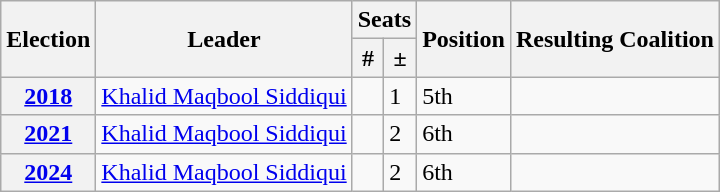<table class="wikitable sortable">
<tr>
<th rowspan=2>Election</th>
<th rowspan=2>Leader</th>
<th colspan=2>Seats</th>
<th rowspan=2>Position</th>
<th rowspan=2>Resulting Coalition</th>
</tr>
<tr>
<th>#</th>
<th>±</th>
</tr>
<tr>
<th><a href='#'>2018</a></th>
<td><a href='#'>Khalid Maqbool Siddiqui</a></td>
<td></td>
<td> 1</td>
<td>5th</td>
<td></td>
</tr>
<tr>
<th><a href='#'>2021</a></th>
<td><a href='#'>Khalid Maqbool Siddiqui</a></td>
<td></td>
<td> 2</td>
<td>6th</td>
<td></td>
</tr>
<tr>
<th><a href='#'>2024</a></th>
<td><a href='#'>Khalid Maqbool Siddiqui</a></td>
<td></td>
<td> 2</td>
<td>6th</td>
<td></td>
</tr>
</table>
